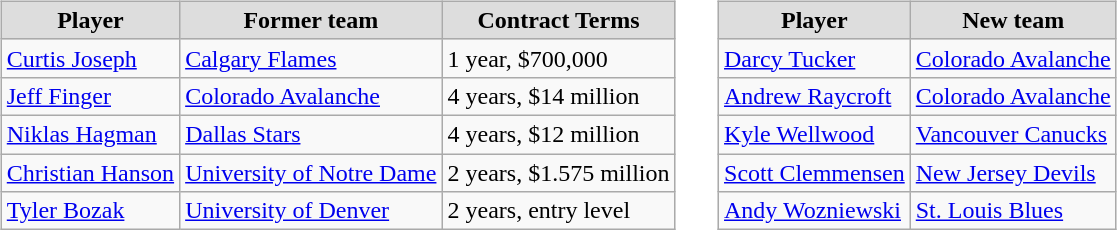<table cellspacing="10">
<tr>
<td valign="top"><br><table class="wikitable">
<tr align="center"  bgcolor="#dddddd">
<td><strong>Player</strong></td>
<td><strong>Former team</strong></td>
<td><strong>Contract Terms</strong></td>
</tr>
<tr>
<td><a href='#'>Curtis Joseph</a></td>
<td><a href='#'>Calgary Flames</a></td>
<td>1 year, $700,000</td>
</tr>
<tr>
<td><a href='#'>Jeff Finger</a></td>
<td><a href='#'>Colorado Avalanche</a></td>
<td>4 years, $14 million</td>
</tr>
<tr>
<td><a href='#'>Niklas Hagman</a></td>
<td><a href='#'>Dallas Stars</a></td>
<td>4 years, $12 million</td>
</tr>
<tr>
<td><a href='#'>Christian Hanson</a></td>
<td><a href='#'>University of Notre Dame</a></td>
<td>2 years, $1.575 million</td>
</tr>
<tr>
<td><a href='#'>Tyler Bozak</a></td>
<td><a href='#'>University of Denver</a></td>
<td>2 years, entry level</td>
</tr>
</table>
</td>
<td valign="top"><br><table class="wikitable">
<tr align="center"  bgcolor="#dddddd">
<td><strong>Player</strong></td>
<td><strong>New team</strong></td>
</tr>
<tr>
<td><a href='#'>Darcy Tucker</a></td>
<td><a href='#'>Colorado Avalanche</a></td>
</tr>
<tr>
<td><a href='#'>Andrew Raycroft</a></td>
<td><a href='#'>Colorado Avalanche</a></td>
</tr>
<tr>
<td><a href='#'>Kyle Wellwood</a></td>
<td><a href='#'>Vancouver Canucks</a></td>
</tr>
<tr>
<td><a href='#'>Scott Clemmensen</a></td>
<td><a href='#'>New Jersey Devils</a></td>
</tr>
<tr>
<td><a href='#'>Andy Wozniewski</a></td>
<td><a href='#'>St. Louis Blues</a></td>
</tr>
</table>
</td>
</tr>
</table>
